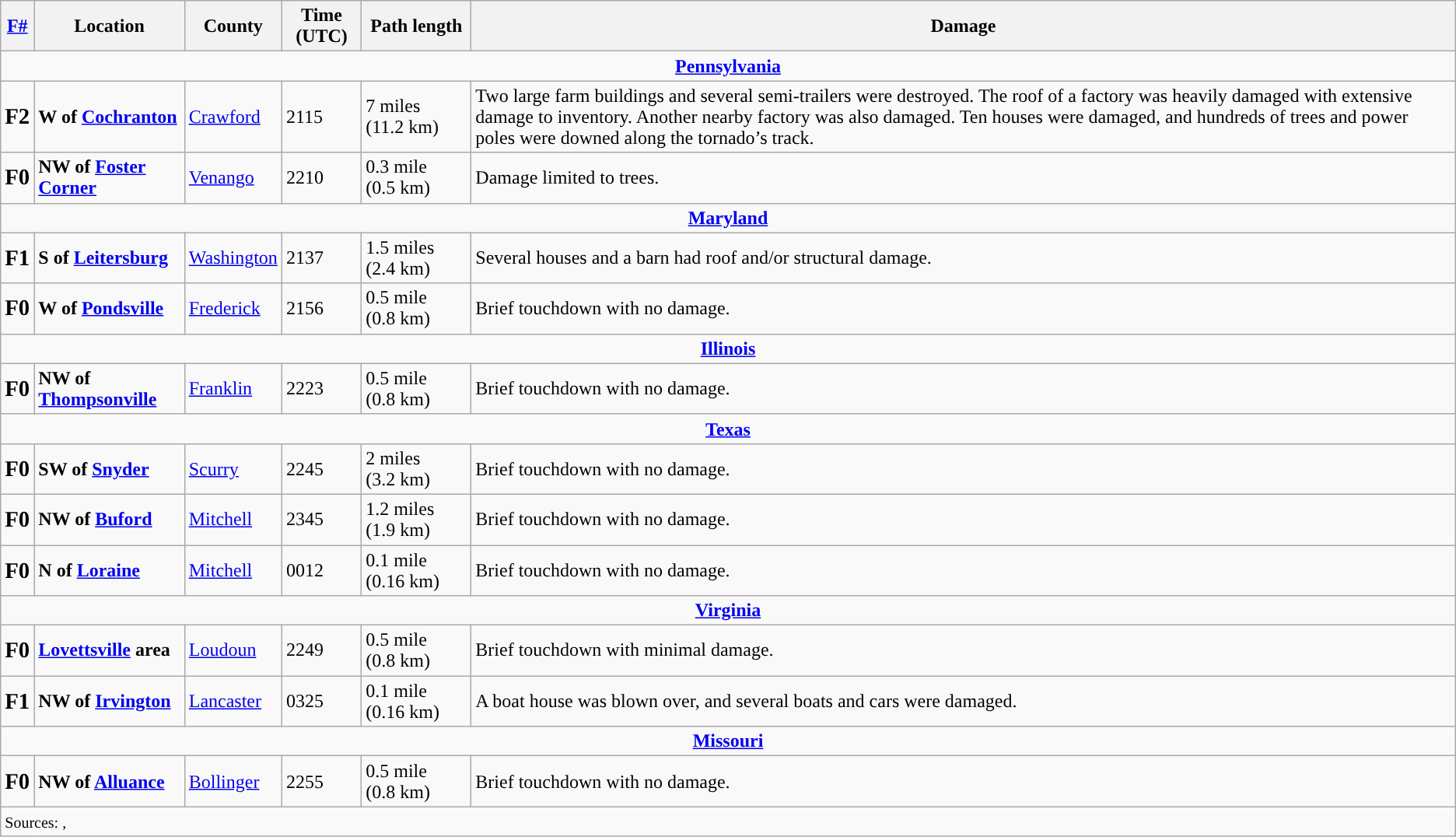<table class="wikitable">
<tr>
<th><strong><a href='#'>F#</a></strong></th>
<th><strong>Location</strong></th>
<th><strong>County</strong></th>
<th><strong>Time (UTC)</strong></th>
<th><strong>Path length</strong></th>
<th><strong>Damage</strong></th>
</tr>
<tr>
<td colspan="7" align=center><strong><a href='#'>Pennsylvania</a></strong></td>
</tr>
<tr>
<td><big><strong>F2</strong></big></td>
<td><strong>W of <a href='#'>Cochranton</a></strong></td>
<td><a href='#'>Crawford</a></td>
<td>2115</td>
<td>7 miles (11.2 km)</td>
<td>Two large farm buildings and several semi-trailers were destroyed. The roof of a factory was heavily damaged with extensive damage to inventory. Another nearby factory was also damaged. Ten houses were damaged, and hundreds of trees and power poles were downed along the tornado’s track.</td>
</tr>
<tr>
<td><big><strong>F0</strong></big></td>
<td><strong>NW of <a href='#'>Foster Corner</a></strong></td>
<td><a href='#'>Venango</a></td>
<td>2210</td>
<td>0.3 mile (0.5 km)</td>
<td>Damage limited to trees.</td>
</tr>
<tr>
<td colspan="7" align=center><strong><a href='#'>Maryland</a></strong></td>
</tr>
<tr>
<td><big><strong>F1</strong></big></td>
<td><strong>S of <a href='#'>Leitersburg</a></strong></td>
<td><a href='#'>Washington</a></td>
<td>2137</td>
<td>1.5 miles (2.4 km)</td>
<td>Several houses and a barn had roof and/or structural damage.</td>
</tr>
<tr>
<td><big><strong>F0</strong></big></td>
<td><strong>W of <a href='#'>Pondsville</a></strong></td>
<td><a href='#'>Frederick</a></td>
<td>2156</td>
<td>0.5 mile (0.8 km)</td>
<td>Brief touchdown with no damage.</td>
</tr>
<tr>
<td colspan="7" align=center><strong><a href='#'>Illinois</a></strong></td>
</tr>
<tr>
<td><big><strong>F0</strong></big></td>
<td><strong>NW of <a href='#'>Thompsonville</a></strong></td>
<td><a href='#'>Franklin</a></td>
<td>2223</td>
<td>0.5 mile (0.8 km)</td>
<td>Brief touchdown with no damage.</td>
</tr>
<tr>
<td colspan="7" align=center><strong><a href='#'>Texas</a></strong></td>
</tr>
<tr>
<td><big><strong>F0</strong></big></td>
<td><strong>SW of <a href='#'>Snyder</a></strong></td>
<td><a href='#'>Scurry</a></td>
<td>2245</td>
<td>2 miles (3.2 km)</td>
<td>Brief touchdown with no damage.</td>
</tr>
<tr>
<td><big><strong>F0</strong></big></td>
<td><strong>NW of <a href='#'>Buford</a></strong></td>
<td><a href='#'>Mitchell</a></td>
<td>2345</td>
<td>1.2 miles (1.9 km)</td>
<td>Brief touchdown with no damage.</td>
</tr>
<tr>
<td><big><strong>F0</strong></big></td>
<td><strong>N of <a href='#'>Loraine</a></strong></td>
<td><a href='#'>Mitchell</a></td>
<td>0012</td>
<td>0.1 mile (0.16 km)</td>
<td>Brief touchdown with no damage.</td>
</tr>
<tr>
<td colspan="7" align=center><strong><a href='#'>Virginia</a></strong></td>
</tr>
<tr>
<td><big><strong>F0</strong></big></td>
<td><strong><a href='#'>Lovettsville</a> area</strong></td>
<td><a href='#'>Loudoun</a></td>
<td>2249</td>
<td>0.5 mile (0.8 km)</td>
<td>Brief touchdown with minimal damage.</td>
</tr>
<tr>
<td><big><strong>F1</strong></big></td>
<td><strong>NW of <a href='#'>Irvington</a></strong></td>
<td><a href='#'>Lancaster</a></td>
<td>0325</td>
<td>0.1 mile (0.16 km)</td>
<td>A boat house was blown over, and several boats and cars were damaged.</td>
</tr>
<tr>
<td colspan="7" align=center><strong><a href='#'>Missouri</a></strong></td>
</tr>
<tr>
<td><big><strong>F0</strong></big></td>
<td><strong>NW of <a href='#'>Alluance</a></strong></td>
<td><a href='#'>Bollinger</a></td>
<td>2255</td>
<td>0.5 mile (0.8 km)</td>
<td>Brief touchdown with no damage.</td>
</tr>
<tr>
<td colspan="7"><small>Sources: , </small></td>
</tr>
</table>
